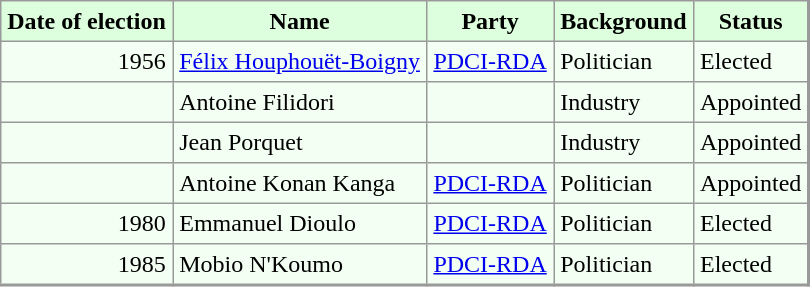<table rules="all" cellspacing="0" cellpadding="4" style="margin:auto; border:1px solid #999; border-right:2px solid #999; border-bottom:2px solid #999; background:#f3fff3;">
<tr style="background:#dfd;">
<th>Date of election</th>
<th>Name</th>
<th>Party</th>
<th>Background</th>
<th>Status</th>
</tr>
<tr>
<td align=right>1956</td>
<td><a href='#'>Félix Houphouët-Boigny</a></td>
<td style="text-align:center;"><a href='#'>PDCI-RDA</a></td>
<td>Politician</td>
<td>Elected</td>
</tr>
<tr>
<td align=right></td>
<td>Antoine Filidori</td>
<td></td>
<td>Industry</td>
<td>Appointed</td>
</tr>
<tr>
<td align=right></td>
<td>Jean Porquet</td>
<td></td>
<td>Industry</td>
<td>Appointed</td>
</tr>
<tr>
<td align=right></td>
<td>Antoine Konan Kanga</td>
<td style="text-align:center;"><a href='#'>PDCI-RDA</a></td>
<td>Politician</td>
<td>Appointed</td>
</tr>
<tr>
<td align=right>1980</td>
<td>Emmanuel Dioulo</td>
<td style="text-align:center;"><a href='#'>PDCI-RDA</a></td>
<td>Politician</td>
<td>Elected</td>
</tr>
<tr>
<td align=right>1985</td>
<td>Mobio N'Koumo</td>
<td style="text-align:center;"><a href='#'>PDCI-RDA</a></td>
<td>Politician</td>
<td>Elected</td>
</tr>
</table>
